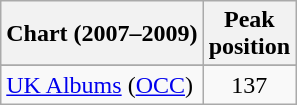<table class="wikitable sortable">
<tr>
<th>Chart (2007–2009)</th>
<th>Peak<br>position</th>
</tr>
<tr>
</tr>
<tr>
</tr>
<tr>
</tr>
<tr>
</tr>
<tr>
</tr>
<tr>
<td><a href='#'>UK Albums</a> (<a href='#'>OCC</a>)</td>
<td style="text-align:center;">137</td>
</tr>
</table>
